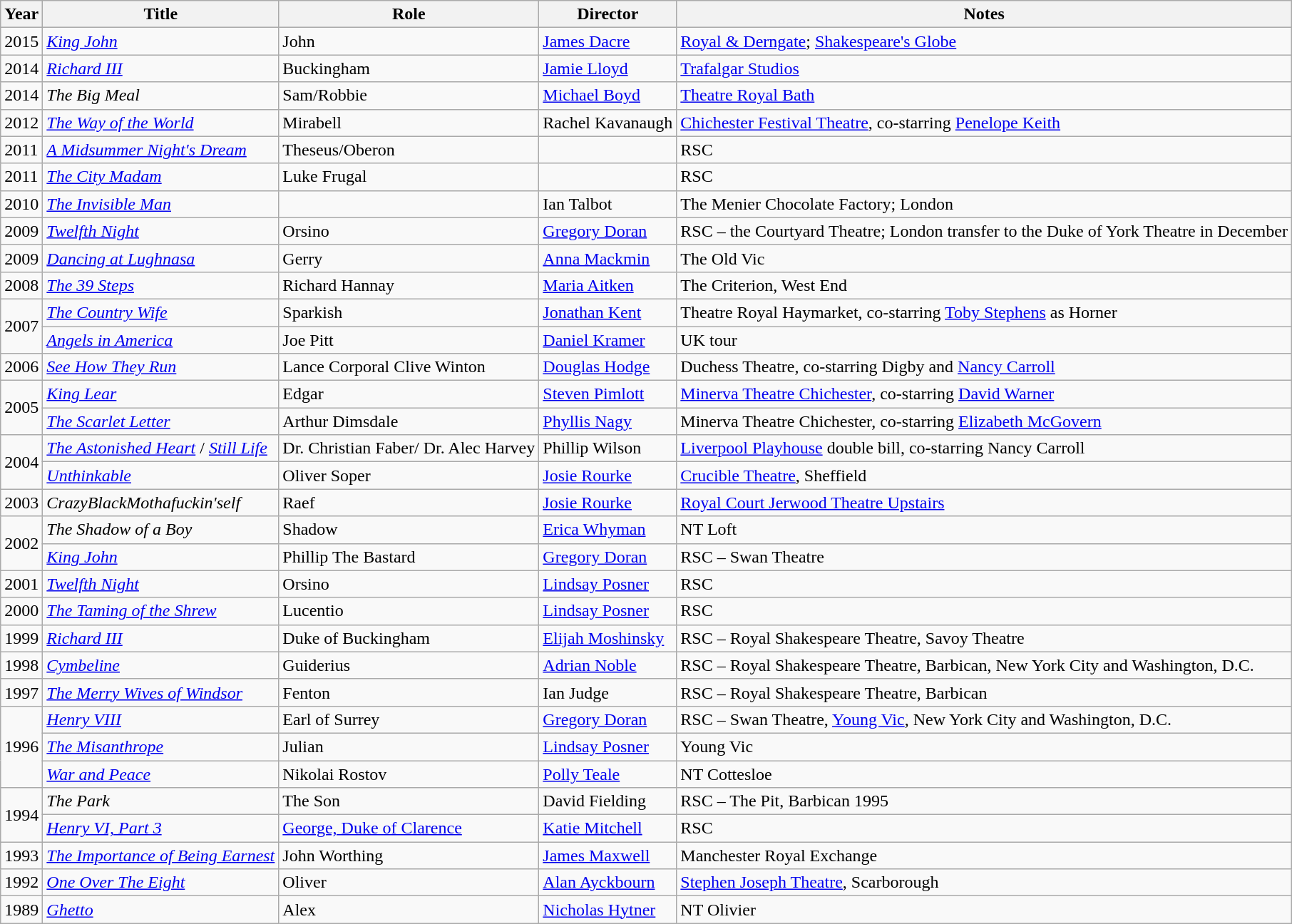<table class="wikitable">
<tr>
<th>Year</th>
<th>Title</th>
<th>Role</th>
<th>Director</th>
<th>Notes</th>
</tr>
<tr>
<td>2015</td>
<td><em><a href='#'>King John</a></em></td>
<td>John</td>
<td><a href='#'>James Dacre</a></td>
<td><a href='#'>Royal & Derngate</a>; <a href='#'>Shakespeare's Globe</a></td>
</tr>
<tr>
<td>2014</td>
<td><em><a href='#'>Richard III</a></em></td>
<td>Buckingham</td>
<td><a href='#'>Jamie Lloyd</a></td>
<td><a href='#'>Trafalgar Studios</a></td>
</tr>
<tr>
<td>2014</td>
<td><em>The Big Meal</em></td>
<td>Sam/Robbie</td>
<td><a href='#'>Michael Boyd</a></td>
<td><a href='#'>Theatre Royal Bath</a></td>
</tr>
<tr>
<td>2012</td>
<td><em><a href='#'>The Way of the World</a></em></td>
<td>Mirabell</td>
<td>Rachel Kavanaugh</td>
<td><a href='#'>Chichester Festival Theatre</a>, co-starring <a href='#'>Penelope Keith</a></td>
</tr>
<tr>
<td>2011</td>
<td><em><a href='#'>A Midsummer Night's Dream</a></em></td>
<td>Theseus/Oberon</td>
<td></td>
<td>RSC</td>
</tr>
<tr>
<td>2011</td>
<td><em><a href='#'>The City Madam</a></em></td>
<td>Luke Frugal</td>
<td></td>
<td>RSC</td>
</tr>
<tr>
<td>2010</td>
<td><em><a href='#'>The Invisible Man</a></em></td>
<td></td>
<td>Ian Talbot</td>
<td>The Menier Chocolate Factory; London</td>
</tr>
<tr>
<td>2009</td>
<td><em><a href='#'>Twelfth Night</a></em></td>
<td>Orsino</td>
<td><a href='#'>Gregory Doran</a></td>
<td>RSC – the Courtyard Theatre; London transfer to the Duke of York Theatre in December</td>
</tr>
<tr>
<td>2009</td>
<td><em><a href='#'>Dancing at Lughnasa</a></em></td>
<td>Gerry</td>
<td><a href='#'>Anna Mackmin</a></td>
<td>The Old Vic</td>
</tr>
<tr>
<td>2008</td>
<td><em><a href='#'>The 39 Steps</a></em></td>
<td>Richard Hannay</td>
<td><a href='#'>Maria Aitken</a></td>
<td>The Criterion, West End</td>
</tr>
<tr>
<td rowspan="2">2007</td>
<td><em><a href='#'>The Country Wife</a></em></td>
<td>Sparkish</td>
<td><a href='#'>Jonathan Kent</a></td>
<td>Theatre Royal Haymarket, co-starring <a href='#'>Toby Stephens</a> as Horner</td>
</tr>
<tr>
<td><em><a href='#'>Angels in America</a></em></td>
<td>Joe Pitt</td>
<td><a href='#'>Daniel Kramer</a></td>
<td>UK tour</td>
</tr>
<tr>
<td>2006</td>
<td><em><a href='#'>See How They Run</a></em></td>
<td>Lance Corporal Clive Winton</td>
<td><a href='#'>Douglas Hodge</a></td>
<td>Duchess Theatre, co-starring Digby and <a href='#'>Nancy Carroll</a></td>
</tr>
<tr>
<td rowspan="2">2005</td>
<td><em><a href='#'>King Lear</a></em></td>
<td>Edgar</td>
<td><a href='#'>Steven Pimlott</a></td>
<td><a href='#'>Minerva Theatre Chichester</a>, co-starring <a href='#'>David Warner</a></td>
</tr>
<tr>
<td><em><a href='#'>The Scarlet Letter</a></em></td>
<td>Arthur Dimsdale</td>
<td><a href='#'>Phyllis Nagy</a></td>
<td>Minerva Theatre Chichester, co-starring <a href='#'>Elizabeth McGovern</a></td>
</tr>
<tr>
<td rowspan="2">2004</td>
<td><em><a href='#'>The Astonished Heart</a></em> / <em><a href='#'>Still Life</a></em></td>
<td>Dr. Christian Faber/ Dr. Alec Harvey</td>
<td>Phillip Wilson</td>
<td><a href='#'>Liverpool Playhouse</a> double bill, co-starring Nancy Carroll</td>
</tr>
<tr>
<td><em><a href='#'>Unthinkable</a></em></td>
<td>Oliver Soper</td>
<td><a href='#'>Josie Rourke</a></td>
<td><a href='#'>Crucible Theatre</a>, Sheffield</td>
</tr>
<tr>
<td>2003</td>
<td><em>CrazyBlackMothafuckin'self</em></td>
<td>Raef</td>
<td><a href='#'>Josie Rourke</a></td>
<td><a href='#'>Royal Court Jerwood Theatre Upstairs</a></td>
</tr>
<tr>
<td rowspan="2">2002</td>
<td><em>The Shadow of a Boy</em></td>
<td>Shadow</td>
<td><a href='#'>Erica Whyman</a></td>
<td>NT Loft</td>
</tr>
<tr>
<td><em><a href='#'>King John</a></em></td>
<td>Phillip The Bastard</td>
<td><a href='#'>Gregory Doran</a></td>
<td>RSC – Swan Theatre</td>
</tr>
<tr>
<td>2001</td>
<td><em><a href='#'>Twelfth Night</a></em></td>
<td>Orsino</td>
<td><a href='#'>Lindsay Posner</a></td>
<td>RSC</td>
</tr>
<tr>
<td>2000</td>
<td><em><a href='#'>The Taming of the Shrew</a></em></td>
<td>Lucentio</td>
<td><a href='#'>Lindsay Posner</a></td>
<td>RSC</td>
</tr>
<tr>
<td>1999</td>
<td><em><a href='#'>Richard III</a></em></td>
<td>Duke of Buckingham</td>
<td><a href='#'>Elijah Moshinsky</a></td>
<td>RSC – Royal Shakespeare Theatre, Savoy Theatre</td>
</tr>
<tr>
<td>1998</td>
<td><em><a href='#'>Cymbeline</a></em></td>
<td>Guiderius</td>
<td><a href='#'>Adrian Noble</a></td>
<td>RSC – Royal Shakespeare Theatre, Barbican, New York City and Washington, D.C.</td>
</tr>
<tr>
<td>1997</td>
<td><em><a href='#'>The Merry Wives of Windsor</a></em></td>
<td>Fenton</td>
<td>Ian Judge</td>
<td>RSC – Royal Shakespeare Theatre, Barbican</td>
</tr>
<tr>
<td rowspan="3">1996</td>
<td><em><a href='#'>Henry VIII</a></em></td>
<td>Earl of Surrey</td>
<td><a href='#'>Gregory Doran</a></td>
<td>RSC – Swan Theatre, <a href='#'>Young Vic</a>, New York City and Washington, D.C.</td>
</tr>
<tr>
<td><em><a href='#'>The Misanthrope</a></em></td>
<td>Julian</td>
<td><a href='#'>Lindsay Posner</a></td>
<td>Young Vic</td>
</tr>
<tr>
<td><em><a href='#'>War and Peace</a></em></td>
<td>Nikolai Rostov</td>
<td><a href='#'>Polly Teale</a></td>
<td>NT Cottesloe</td>
</tr>
<tr>
<td rowspan="2">1994</td>
<td><em>The Park</em></td>
<td>The Son</td>
<td>David Fielding</td>
<td>RSC – The Pit, Barbican 1995</td>
</tr>
<tr>
<td><em><a href='#'>Henry VI, Part 3</a></em></td>
<td><a href='#'>George, Duke of Clarence</a></td>
<td><a href='#'>Katie Mitchell</a></td>
<td>RSC</td>
</tr>
<tr>
<td>1993</td>
<td><em><a href='#'>The Importance of Being Earnest</a></em></td>
<td>John Worthing</td>
<td><a href='#'>James Maxwell</a></td>
<td>Manchester Royal Exchange</td>
</tr>
<tr>
<td>1992</td>
<td><em><a href='#'>One Over The Eight</a></em></td>
<td>Oliver</td>
<td><a href='#'>Alan Ayckbourn</a></td>
<td><a href='#'>Stephen Joseph Theatre</a>, Scarborough</td>
</tr>
<tr>
<td>1989</td>
<td><em><a href='#'>Ghetto</a></em></td>
<td>Alex</td>
<td><a href='#'>Nicholas Hytner</a></td>
<td>NT Olivier</td>
</tr>
</table>
